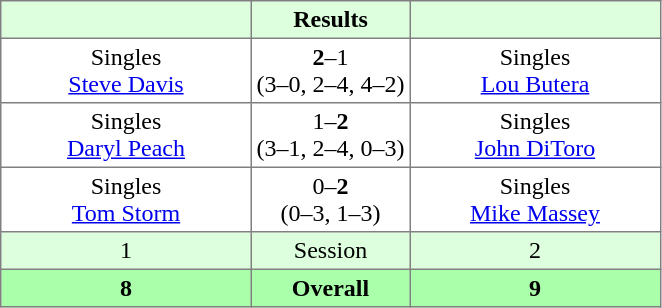<table border="1" cellpadding="3" style="border-collapse: collapse;">
<tr bgcolor="#ddffdd">
<th width="160"></th>
<th>Results</th>
<th width="160"></th>
</tr>
<tr>
<td align="center">Singles<br><a href='#'>Steve Davis</a></td>
<td align="center"><strong>2</strong>–1<br>(3–0, 2–4, 4–2)</td>
<td align="center">Singles<br><a href='#'>Lou Butera</a></td>
</tr>
<tr>
<td align="center">Singles<br><a href='#'>Daryl Peach</a></td>
<td align="center">1–<strong>2</strong><br>(3–1, 2–4, 0–3)</td>
<td align="center">Singles<br><a href='#'>John DiToro</a></td>
</tr>
<tr>
<td align="center">Singles<br><a href='#'>Tom Storm</a></td>
<td align="center">0–<strong>2</strong><br>(0–3, 1–3)</td>
<td align="center">Singles<br><a href='#'>Mike Massey</a></td>
</tr>
<tr bgcolor="#ddffdd">
<td align="center">1</td>
<td align="center">Session</td>
<td align="center">2</td>
</tr>
<tr bgcolor="#aaffaa">
<th align="center">8</th>
<th align="center">Overall</th>
<th align="center">9</th>
</tr>
</table>
